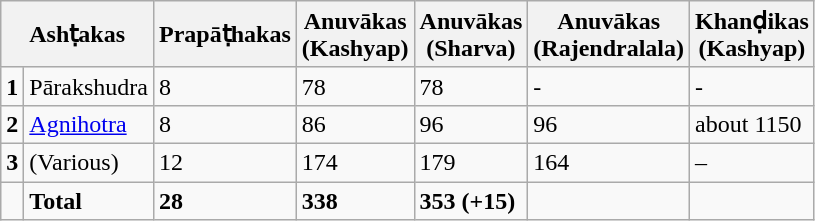<table class="wikitable">
<tr>
<th colspan="2">Ashṭakas</th>
<th>Prapāṭhakas</th>
<th>Anuvākas<br>(Kashyap)</th>
<th>Anuvākas<br>(Sharva)</th>
<th>Anuvākas<br>(Rajendralala)</th>
<th>Khanḍikas<br>(Kashyap)</th>
</tr>
<tr>
<td><strong>1</strong></td>
<td>Pārakshudra</td>
<td>8</td>
<td>78</td>
<td>78</td>
<td>-</td>
<td>-</td>
</tr>
<tr>
<td><strong>2</strong></td>
<td><a href='#'>Agnihotra</a></td>
<td>8</td>
<td>86</td>
<td>96</td>
<td>96</td>
<td>about 1150</td>
</tr>
<tr>
<td><strong>3</strong></td>
<td>(Various)</td>
<td>12</td>
<td>174</td>
<td>179</td>
<td>164</td>
<td>–</td>
</tr>
<tr>
<td></td>
<td><strong>Total</strong></td>
<td><strong>28</strong></td>
<td><strong>338</strong></td>
<td><strong>353 (+15)</strong></td>
<td></td>
<td></td>
</tr>
</table>
